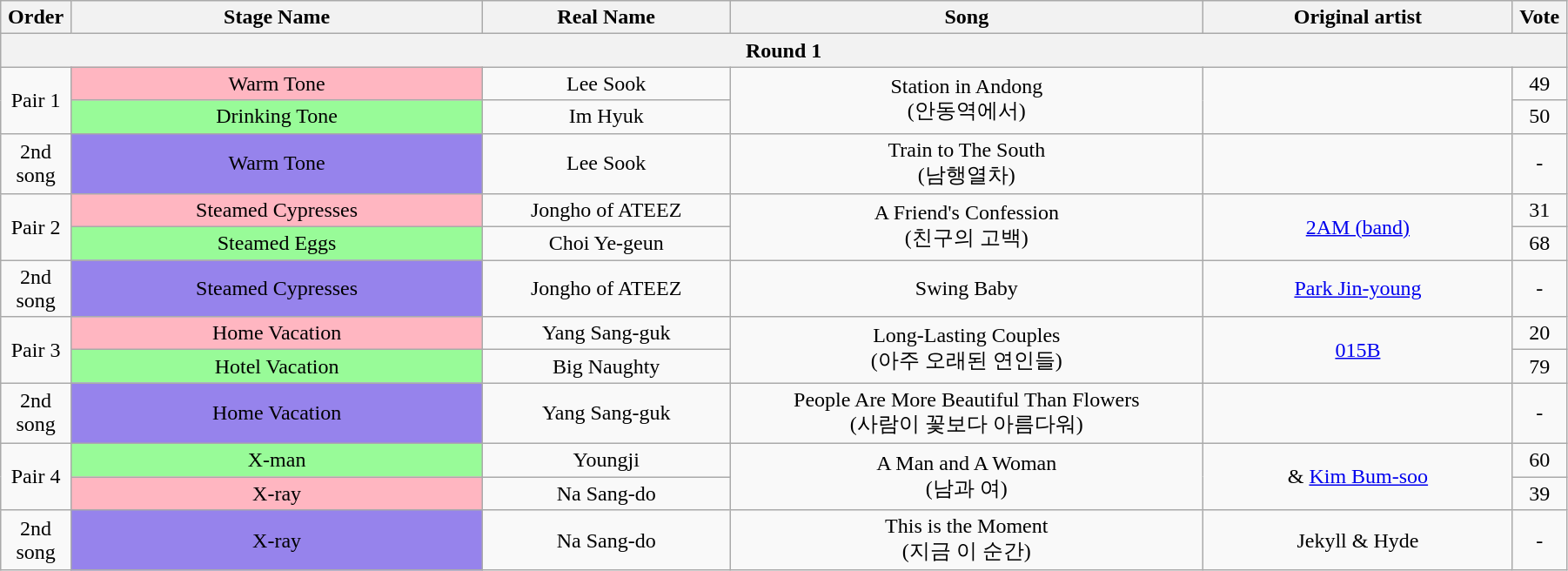<table class="wikitable" style="text-align:center; width:95%;">
<tr>
<th style="width:1%;">Order</th>
<th style="width:20%;">Stage Name</th>
<th style="width:12%;">Real Name</th>
<th style="width:23%;">Song</th>
<th style="width:15%;">Original artist</th>
<th style="width:1%;">Vote</th>
</tr>
<tr>
<th colspan=6>Round 1</th>
</tr>
<tr>
<td rowspan=2>Pair 1</td>
<td bgcolor="lightpink">Warm Tone</td>
<td>Lee Sook</td>
<td rowspan=2>Station in Andong<br>(안동역에서)</td>
<td rowspan=2></td>
<td>49</td>
</tr>
<tr>
<td bgcolor="palegreen">Drinking Tone</td>
<td>Im Hyuk</td>
<td>50</td>
</tr>
<tr>
<td>2nd song</td>
<td bgcolor="#9683EC">Warm Tone</td>
<td>Lee Sook</td>
<td>Train to The South<br>(남행열차)</td>
<td></td>
<td>-</td>
</tr>
<tr>
<td rowspan=2>Pair 2</td>
<td bgcolor="lightpink">Steamed Cypresses</td>
<td>Jongho of ATEEZ</td>
<td rowspan=2>A Friend's Confession <br>(친구의 고백)</td>
<td rowspan=2><a href='#'>2AM (band)</a></td>
<td>31</td>
</tr>
<tr>
<td bgcolor="palegreen">Steamed Eggs</td>
<td>Choi Ye-geun</td>
<td>68</td>
</tr>
<tr>
<td>2nd song</td>
<td bgcolor="#9683EC">Steamed Cypresses</td>
<td>Jongho of ATEEZ</td>
<td>Swing Baby</td>
<td><a href='#'>Park Jin-young</a></td>
<td>-</td>
</tr>
<tr>
<td rowspan=2>Pair 3</td>
<td bgcolor="lightpink">Home Vacation</td>
<td>Yang Sang-guk</td>
<td rowspan=2>Long-Lasting Couples<br>(아주 오래된 연인들)</td>
<td rowspan=2><a href='#'>015B</a></td>
<td>20</td>
</tr>
<tr>
<td bgcolor="palegreen">Hotel Vacation</td>
<td>Big Naughty</td>
<td>79</td>
</tr>
<tr>
<td>2nd song</td>
<td bgcolor="#9683EC">Home Vacation</td>
<td>Yang Sang-guk</td>
<td>People Are More Beautiful Than Flowers<br>(사람이 꽃보다 아름다워)</td>
<td></td>
<td>-</td>
</tr>
<tr>
<td rowspan=2>Pair 4</td>
<td bgcolor="palegreen">X-man</td>
<td>Youngji</td>
<td rowspan=2>A Man and A Woman<br>(남과 여)</td>
<td rowspan=2> & <a href='#'>Kim Bum-soo</a></td>
<td>60</td>
</tr>
<tr>
<td bgcolor="lightpink">X-ray</td>
<td>Na Sang-do</td>
<td>39</td>
</tr>
<tr>
<td>2nd song</td>
<td bgcolor="#9683EC">X-ray</td>
<td>Na Sang-do</td>
<td>This is the Moment<br>(지금 이 순간)</td>
<td>Jekyll & Hyde</td>
<td>-</td>
</tr>
</table>
